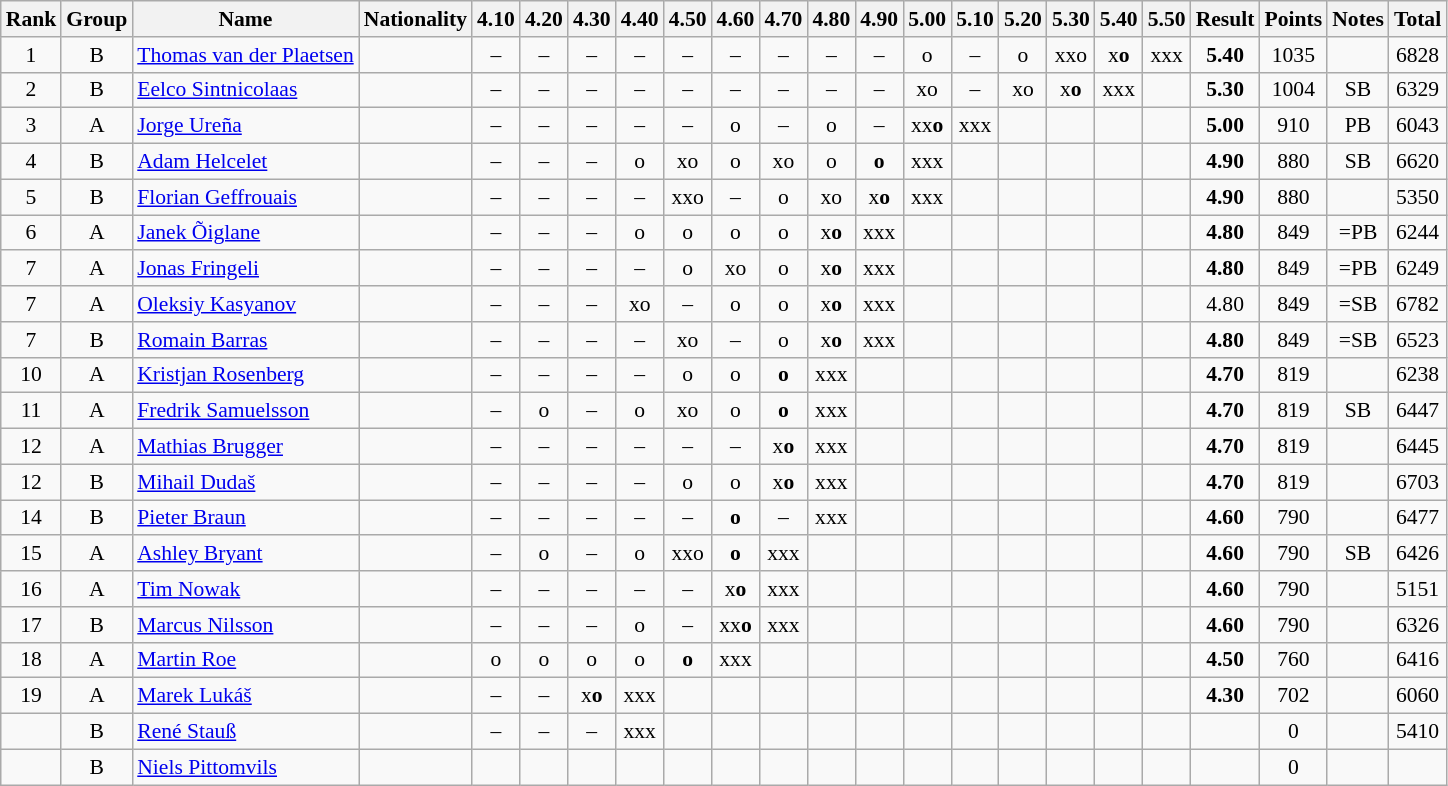<table class="wikitable sortable" style="text-align:center;font-size:90%">
<tr>
<th>Rank</th>
<th>Group</th>
<th>Name</th>
<th>Nationality</th>
<th>4.10</th>
<th>4.20</th>
<th>4.30</th>
<th>4.40</th>
<th>4.50</th>
<th>4.60</th>
<th>4.70</th>
<th>4.80</th>
<th>4.90</th>
<th>5.00</th>
<th>5.10</th>
<th>5.20</th>
<th>5.30</th>
<th>5.40</th>
<th>5.50</th>
<th>Result</th>
<th>Points</th>
<th>Notes</th>
<th>Total</th>
</tr>
<tr>
<td>1</td>
<td>B</td>
<td align=left><a href='#'>Thomas van der Plaetsen</a></td>
<td align=left></td>
<td>–</td>
<td>–</td>
<td>–</td>
<td>–</td>
<td>–</td>
<td>–</td>
<td>–</td>
<td>–</td>
<td>–</td>
<td>o</td>
<td>–</td>
<td>o</td>
<td>xxo</td>
<td>x<strong>o</strong></td>
<td>xxx</td>
<td><strong>5.40</strong></td>
<td>1035</td>
<td></td>
<td>6828</td>
</tr>
<tr>
<td>2</td>
<td>B</td>
<td align=left><a href='#'>Eelco Sintnicolaas</a></td>
<td align=left></td>
<td>–</td>
<td>–</td>
<td>–</td>
<td>–</td>
<td>–</td>
<td>–</td>
<td>–</td>
<td>–</td>
<td>–</td>
<td>xo</td>
<td>–</td>
<td>xo</td>
<td>x<strong>o</strong></td>
<td>xxx</td>
<td></td>
<td><strong>5.30</strong></td>
<td>1004</td>
<td>SB</td>
<td>6329</td>
</tr>
<tr>
<td>3</td>
<td>A</td>
<td align=left><a href='#'>Jorge Ureña</a></td>
<td align=left></td>
<td>–</td>
<td>–</td>
<td>–</td>
<td>–</td>
<td>–</td>
<td>o</td>
<td>–</td>
<td>o</td>
<td>–</td>
<td>xx<strong>o</strong></td>
<td>xxx</td>
<td></td>
<td></td>
<td></td>
<td></td>
<td><strong>5.00</strong></td>
<td>910</td>
<td>PB</td>
<td>6043</td>
</tr>
<tr>
<td>4</td>
<td>B</td>
<td align=left><a href='#'>Adam Helcelet</a></td>
<td align=left></td>
<td>–</td>
<td>–</td>
<td>–</td>
<td>o</td>
<td>xo</td>
<td>o</td>
<td>xo</td>
<td>o</td>
<td><strong>o</strong></td>
<td>xxx</td>
<td></td>
<td></td>
<td></td>
<td></td>
<td></td>
<td><strong>4.90</strong></td>
<td>880</td>
<td>SB</td>
<td>6620</td>
</tr>
<tr>
<td>5</td>
<td>B</td>
<td align=left><a href='#'>Florian Geffrouais</a></td>
<td align=left></td>
<td>–</td>
<td>–</td>
<td>–</td>
<td>–</td>
<td>xxo</td>
<td>–</td>
<td>o</td>
<td>xo</td>
<td>x<strong>o</strong></td>
<td>xxx</td>
<td></td>
<td></td>
<td></td>
<td></td>
<td></td>
<td><strong>4.90</strong></td>
<td>880</td>
<td></td>
<td>5350</td>
</tr>
<tr>
<td>6</td>
<td>A</td>
<td align=left><a href='#'>Janek Õiglane</a></td>
<td align=left></td>
<td>–</td>
<td>–</td>
<td>–</td>
<td>o</td>
<td>o</td>
<td>o</td>
<td>o</td>
<td>x<strong>o</strong></td>
<td>xxx</td>
<td></td>
<td></td>
<td></td>
<td></td>
<td></td>
<td></td>
<td><strong>4.80</strong></td>
<td>849</td>
<td>=PB</td>
<td>6244</td>
</tr>
<tr>
<td>7</td>
<td>A</td>
<td align=left><a href='#'>Jonas Fringeli</a></td>
<td align=left></td>
<td>–</td>
<td>–</td>
<td>–</td>
<td>–</td>
<td>o</td>
<td>xo</td>
<td>o</td>
<td>x<strong>o</strong></td>
<td>xxx</td>
<td></td>
<td></td>
<td></td>
<td></td>
<td></td>
<td></td>
<td><strong>4.80</strong></td>
<td>849</td>
<td>=PB</td>
<td>6249</td>
</tr>
<tr>
<td>7</td>
<td>A</td>
<td align=left><a href='#'>Oleksiy Kasyanov</a></td>
<td align=left></td>
<td>–</td>
<td>–</td>
<td>–</td>
<td>xo</td>
<td>–</td>
<td>o</td>
<td>o</td>
<td>x<strong>o</strong></td>
<td>xxx</td>
<td></td>
<td></td>
<td></td>
<td></td>
<td></td>
<td></td>
<td>4.80</td>
<td>849</td>
<td>=SB</td>
<td>6782</td>
</tr>
<tr>
<td>7</td>
<td>B</td>
<td align=left><a href='#'>Romain Barras</a></td>
<td align=left></td>
<td>–</td>
<td>–</td>
<td>–</td>
<td>–</td>
<td>xo</td>
<td>–</td>
<td>o</td>
<td>x<strong>o</strong></td>
<td>xxx</td>
<td></td>
<td></td>
<td></td>
<td></td>
<td></td>
<td></td>
<td><strong>4.80</strong></td>
<td>849</td>
<td>=SB</td>
<td>6523</td>
</tr>
<tr>
<td>10</td>
<td>A</td>
<td align=left><a href='#'>Kristjan Rosenberg</a></td>
<td align=left></td>
<td>–</td>
<td>–</td>
<td>–</td>
<td>–</td>
<td>o</td>
<td>o</td>
<td><strong>o</strong></td>
<td>xxx</td>
<td></td>
<td></td>
<td></td>
<td></td>
<td></td>
<td></td>
<td></td>
<td><strong>4.70</strong></td>
<td>819</td>
<td></td>
<td>6238</td>
</tr>
<tr>
<td>11</td>
<td>A</td>
<td align=left><a href='#'>Fredrik Samuelsson</a></td>
<td align=left></td>
<td>–</td>
<td>o</td>
<td>–</td>
<td>o</td>
<td>xo</td>
<td>o</td>
<td><strong>o</strong></td>
<td>xxx</td>
<td></td>
<td></td>
<td></td>
<td></td>
<td></td>
<td></td>
<td></td>
<td><strong>4.70</strong></td>
<td>819</td>
<td>SB</td>
<td>6447</td>
</tr>
<tr>
<td>12</td>
<td>A</td>
<td align=left><a href='#'>Mathias Brugger</a></td>
<td align=left></td>
<td>–</td>
<td>–</td>
<td>–</td>
<td>–</td>
<td>–</td>
<td>–</td>
<td>x<strong>o</strong></td>
<td>xxx</td>
<td></td>
<td></td>
<td></td>
<td></td>
<td></td>
<td></td>
<td></td>
<td><strong>4.70</strong></td>
<td>819</td>
<td></td>
<td>6445</td>
</tr>
<tr>
<td>12</td>
<td>B</td>
<td align=left><a href='#'>Mihail Dudaš</a></td>
<td align=left></td>
<td>–</td>
<td>–</td>
<td>–</td>
<td>–</td>
<td>o</td>
<td>o</td>
<td>x<strong>o</strong></td>
<td>xxx</td>
<td></td>
<td></td>
<td></td>
<td></td>
<td></td>
<td></td>
<td></td>
<td><strong>4.70</strong></td>
<td>819</td>
<td></td>
<td>6703</td>
</tr>
<tr>
<td>14</td>
<td>B</td>
<td align=left><a href='#'>Pieter Braun</a></td>
<td align=left></td>
<td>–</td>
<td>–</td>
<td>–</td>
<td>–</td>
<td>–</td>
<td><strong>o</strong></td>
<td>–</td>
<td>xxx</td>
<td></td>
<td></td>
<td></td>
<td></td>
<td></td>
<td></td>
<td></td>
<td><strong>4.60</strong></td>
<td>790</td>
<td></td>
<td>6477</td>
</tr>
<tr>
<td>15</td>
<td>A</td>
<td align=left><a href='#'>Ashley Bryant</a></td>
<td align=left></td>
<td>–</td>
<td>o</td>
<td>–</td>
<td>o</td>
<td>xxo</td>
<td><strong>o</strong></td>
<td>xxx</td>
<td></td>
<td></td>
<td></td>
<td></td>
<td></td>
<td></td>
<td></td>
<td></td>
<td><strong>4.60</strong></td>
<td>790</td>
<td>SB</td>
<td>6426</td>
</tr>
<tr>
<td>16</td>
<td>A</td>
<td align=left><a href='#'>Tim Nowak</a></td>
<td align=left></td>
<td>–</td>
<td>–</td>
<td>–</td>
<td>–</td>
<td>–</td>
<td>x<strong>o</strong></td>
<td>xxx</td>
<td></td>
<td></td>
<td></td>
<td></td>
<td></td>
<td></td>
<td></td>
<td></td>
<td><strong>4.60</strong></td>
<td>790</td>
<td></td>
<td>5151</td>
</tr>
<tr>
<td>17</td>
<td>B</td>
<td align=left><a href='#'>Marcus Nilsson</a></td>
<td align=left></td>
<td>–</td>
<td>–</td>
<td>–</td>
<td>o</td>
<td>–</td>
<td>xx<strong>o</strong></td>
<td>xxx</td>
<td></td>
<td></td>
<td></td>
<td></td>
<td></td>
<td></td>
<td></td>
<td></td>
<td><strong>4.60</strong></td>
<td>790</td>
<td></td>
<td>6326</td>
</tr>
<tr>
<td>18</td>
<td>A</td>
<td align=left><a href='#'>Martin Roe</a></td>
<td align=left></td>
<td>o</td>
<td>o</td>
<td>o</td>
<td>o</td>
<td><strong>o</strong></td>
<td>xxx</td>
<td></td>
<td></td>
<td></td>
<td></td>
<td></td>
<td></td>
<td></td>
<td></td>
<td></td>
<td><strong>4.50</strong></td>
<td>760</td>
<td></td>
<td>6416</td>
</tr>
<tr>
<td>19</td>
<td>A</td>
<td align=left><a href='#'>Marek Lukáš</a></td>
<td align=left></td>
<td>–</td>
<td>–</td>
<td>x<strong>o</strong></td>
<td>xxx</td>
<td></td>
<td></td>
<td></td>
<td></td>
<td></td>
<td></td>
<td></td>
<td></td>
<td></td>
<td></td>
<td></td>
<td><strong>4.30</strong></td>
<td>702</td>
<td></td>
<td>6060</td>
</tr>
<tr>
<td></td>
<td>B</td>
<td align=left><a href='#'>René Stauß</a></td>
<td align=left></td>
<td>–</td>
<td>–</td>
<td>–</td>
<td>xxx</td>
<td></td>
<td></td>
<td></td>
<td></td>
<td></td>
<td></td>
<td></td>
<td></td>
<td></td>
<td></td>
<td></td>
<td><strong></strong></td>
<td>0</td>
<td></td>
<td>5410</td>
</tr>
<tr>
<td></td>
<td>B</td>
<td align=left><a href='#'>Niels Pittomvils</a></td>
<td align=left></td>
<td></td>
<td></td>
<td></td>
<td></td>
<td></td>
<td></td>
<td></td>
<td></td>
<td></td>
<td></td>
<td></td>
<td></td>
<td></td>
<td></td>
<td></td>
<td><strong></strong></td>
<td>0</td>
<td></td>
<td></td>
</tr>
</table>
